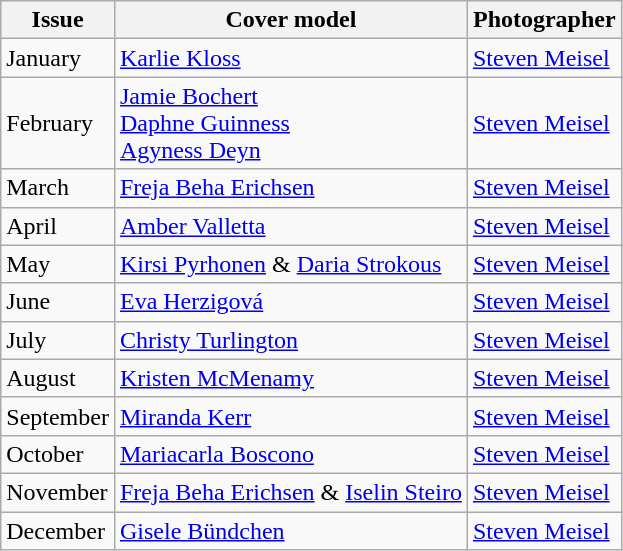<table class="sortable wikitable">
<tr>
<th>Issue</th>
<th>Cover model</th>
<th>Photographer</th>
</tr>
<tr>
<td>January</td>
<td><a href='#'>Karlie Kloss</a></td>
<td><a href='#'>Steven Meisel</a></td>
</tr>
<tr>
<td>February</td>
<td><a href='#'>Jamie Bochert</a><br><a href='#'>Daphne Guinness</a><br><a href='#'>Agyness Deyn</a></td>
<td><a href='#'>Steven Meisel</a></td>
</tr>
<tr>
<td>March</td>
<td><a href='#'>Freja Beha Erichsen</a></td>
<td><a href='#'>Steven Meisel</a></td>
</tr>
<tr>
<td>April</td>
<td><a href='#'>Amber Valletta</a></td>
<td><a href='#'>Steven Meisel</a></td>
</tr>
<tr>
<td>May</td>
<td><a href='#'>Kirsi Pyrhonen</a> & <a href='#'>Daria Strokous</a></td>
<td><a href='#'>Steven Meisel</a></td>
</tr>
<tr>
<td>June</td>
<td><a href='#'>Eva Herzigová</a></td>
<td><a href='#'>Steven Meisel</a></td>
</tr>
<tr>
<td>July</td>
<td><a href='#'>Christy Turlington</a></td>
<td><a href='#'>Steven Meisel</a></td>
</tr>
<tr>
<td>August</td>
<td><a href='#'>Kristen McMenamy</a></td>
<td><a href='#'>Steven Meisel</a></td>
</tr>
<tr>
<td>September</td>
<td><a href='#'>Miranda Kerr</a></td>
<td><a href='#'>Steven Meisel</a></td>
</tr>
<tr>
<td>October</td>
<td><a href='#'>Mariacarla Boscono</a></td>
<td><a href='#'>Steven Meisel</a></td>
</tr>
<tr>
<td>November</td>
<td><a href='#'>Freja Beha Erichsen</a> & <a href='#'>Iselin Steiro</a></td>
<td><a href='#'>Steven Meisel</a></td>
</tr>
<tr>
<td>December</td>
<td><a href='#'>Gisele Bündchen</a></td>
<td><a href='#'>Steven Meisel</a></td>
</tr>
</table>
